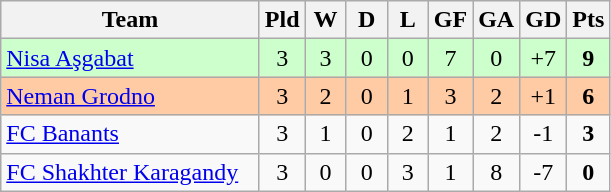<table class="wikitable" style="text-align: center;">
<tr>
<th width=165>Team</th>
<th width=20>Pld</th>
<th width=20>W</th>
<th width=20>D</th>
<th width=20>L</th>
<th width=20>GF</th>
<th width=20>GA</th>
<th width=20>GD</th>
<th width=20>Pts</th>
</tr>
<tr bgcolor="#ccffcc">
<td align=left> <a href='#'>Nisa Aşgabat</a></td>
<td>3</td>
<td>3</td>
<td>0</td>
<td>0</td>
<td>7</td>
<td>0</td>
<td>+7</td>
<td><strong>9</strong></td>
</tr>
<tr bgcolor="#FFCBA4">
<td align=left> <a href='#'>Neman Grodno</a></td>
<td>3</td>
<td>2</td>
<td>0</td>
<td>1</td>
<td>3</td>
<td>2</td>
<td>+1</td>
<td><strong>6</strong></td>
</tr>
<tr>
<td align=left> <a href='#'>FC Banants</a></td>
<td>3</td>
<td>1</td>
<td>0</td>
<td>2</td>
<td>1</td>
<td>2</td>
<td>-1</td>
<td><strong>3</strong></td>
</tr>
<tr>
<td align=left> <a href='#'>FC Shakhter Karagandy</a></td>
<td>3</td>
<td>0</td>
<td>0</td>
<td>3</td>
<td>1</td>
<td>8</td>
<td>-7</td>
<td><strong>0</strong></td>
</tr>
</table>
